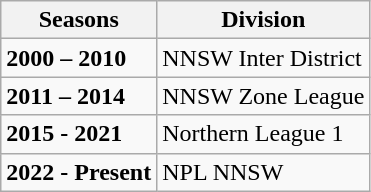<table class="wikitable">
<tr>
<th>Seasons</th>
<th>Division</th>
</tr>
<tr>
<td><strong>2000 – 2010</strong></td>
<td>NNSW Inter District</td>
</tr>
<tr>
<td><strong>2011 – 2014</strong></td>
<td>NNSW Zone League</td>
</tr>
<tr>
<td><strong>2015 - 2021</strong></td>
<td>Northern League 1</td>
</tr>
<tr>
<td><strong>2022 - Present</strong></td>
<td>NPL NNSW</td>
</tr>
</table>
